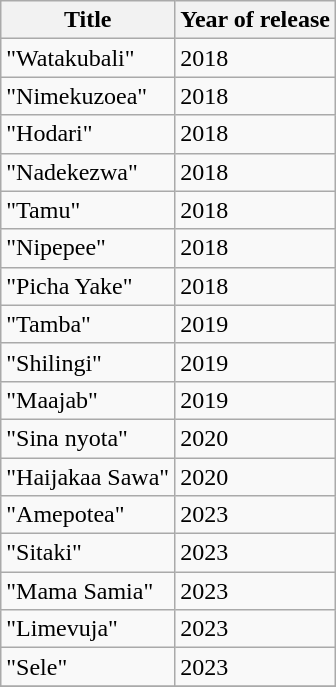<table class="wikitable">
<tr>
<th>Title</th>
<th>Year of release</th>
</tr>
<tr>
<td>"Watakubali"</td>
<td>2018</td>
</tr>
<tr>
<td>"Nimekuzoea"</td>
<td>2018</td>
</tr>
<tr>
<td>"Hodari"</td>
<td>2018</td>
</tr>
<tr>
<td>"Nadekezwa"</td>
<td>2018</td>
</tr>
<tr>
<td>"Tamu"</td>
<td>2018</td>
</tr>
<tr>
<td>"Nipepee"</td>
<td>2018</td>
</tr>
<tr>
<td>"Picha Yake"</td>
<td>2018</td>
</tr>
<tr>
<td>"Tamba"</td>
<td>2019</td>
</tr>
<tr>
<td>"Shilingi"</td>
<td>2019</td>
</tr>
<tr>
<td>"Maajab"</td>
<td>2019</td>
</tr>
<tr>
<td>"Sina nyota"</td>
<td>2020</td>
</tr>
<tr>
<td>"Haijakaa Sawa"</td>
<td>2020</td>
</tr>
<tr>
<td>"Amepotea"</td>
<td>2023</td>
</tr>
<tr>
<td>"Sitaki"</td>
<td>2023</td>
</tr>
<tr>
<td>"Mama Samia"</td>
<td>2023</td>
</tr>
<tr>
<td>"Limevuja"</td>
<td>2023</td>
</tr>
<tr>
<td>"Sele"</td>
<td>2023</td>
</tr>
<tr>
</tr>
</table>
